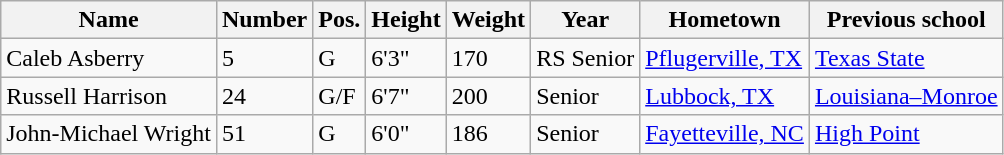<table class="wikitable sortable" border="1">
<tr>
<th>Name</th>
<th>Number</th>
<th>Pos.</th>
<th>Height</th>
<th>Weight</th>
<th>Year</th>
<th>Hometown</th>
<th class="unsortable">Previous school</th>
</tr>
<tr>
<td>Caleb Asberry</td>
<td>5</td>
<td>G</td>
<td>6'3"</td>
<td>170</td>
<td>RS Senior</td>
<td><a href='#'>Pflugerville, TX</a></td>
<td><a href='#'>Texas State</a></td>
</tr>
<tr>
<td>Russell Harrison</td>
<td>24</td>
<td>G/F</td>
<td>6'7"</td>
<td>200</td>
<td>Senior</td>
<td><a href='#'>Lubbock, TX</a></td>
<td><a href='#'>Louisiana–Monroe</a></td>
</tr>
<tr>
<td>John-Michael Wright</td>
<td>51</td>
<td>G</td>
<td>6'0"</td>
<td>186</td>
<td>Senior</td>
<td><a href='#'>Fayetteville, NC</a></td>
<td><a href='#'>High Point</a></td>
</tr>
</table>
